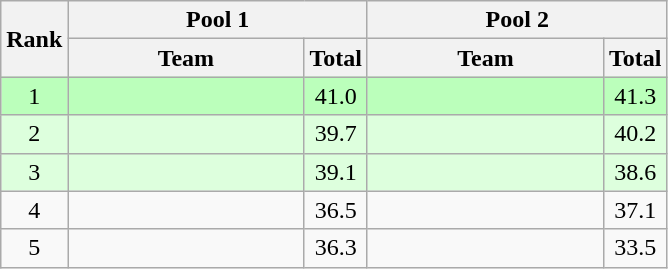<table class="wikitable" style="text-align:center;">
<tr>
<th rowspan=2>Rank</th>
<th colspan=2>Pool 1</th>
<th colspan=2>Pool 2</th>
</tr>
<tr>
<th width=150>Team</th>
<th>Total</th>
<th width=150>Team</th>
<th>Total</th>
</tr>
<tr bgcolor=bbffbb>
<td>1</td>
<td align=left></td>
<td>41.0</td>
<td align=left></td>
<td>41.3</td>
</tr>
<tr bgcolor=ddffdd>
<td>2</td>
<td align=left></td>
<td>39.7</td>
<td align=left></td>
<td>40.2</td>
</tr>
<tr bgcolor=ddffdd>
<td>3</td>
<td align=left></td>
<td>39.1</td>
<td align=left></td>
<td>38.6</td>
</tr>
<tr>
<td>4</td>
<td align=left></td>
<td>36.5</td>
<td align=left></td>
<td>37.1</td>
</tr>
<tr>
<td>5</td>
<td align=left></td>
<td>36.3</td>
<td align=left></td>
<td>33.5</td>
</tr>
</table>
